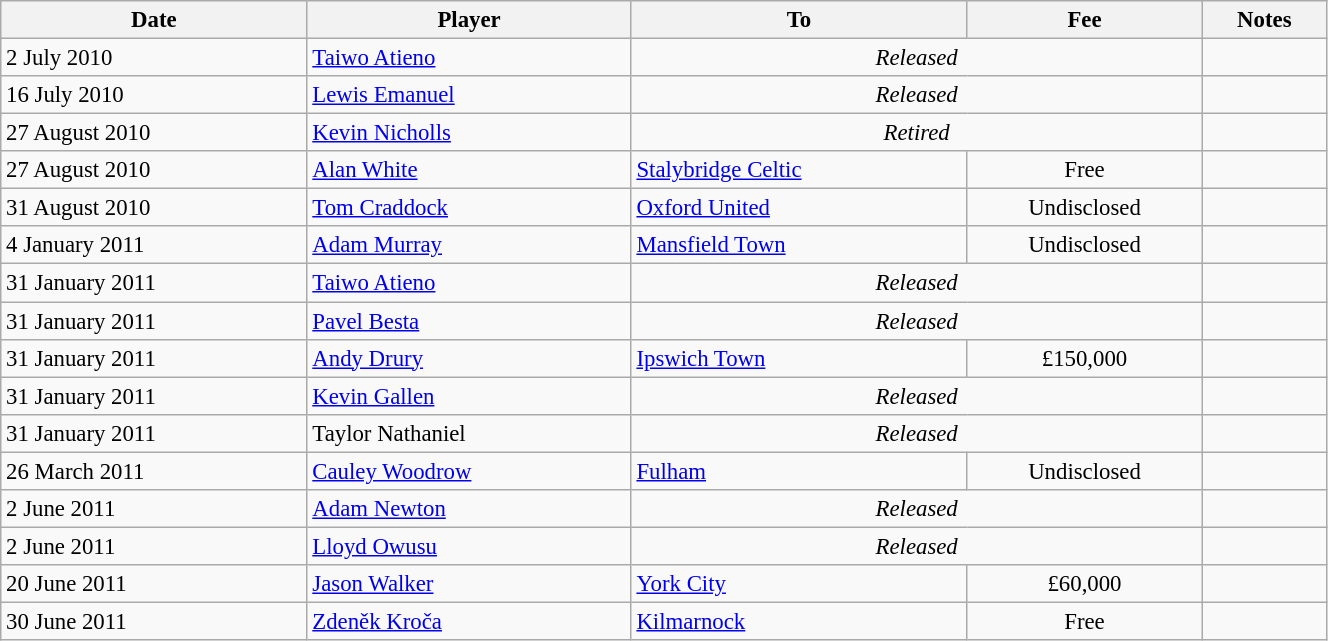<table class="wikitable" style="text-align:center; font-size:95%;width:70%; text-align:left">
<tr>
<th>Date</th>
<th>Player</th>
<th>To</th>
<th>Fee</th>
<th>Notes</th>
</tr>
<tr --->
<td>2 July 2010</td>
<td> <a href='#'>Taiwo Atieno</a></td>
<td align="center" colspan=2><em>Released</em></td>
<td align="center"></td>
</tr>
<tr --->
<td>16 July 2010</td>
<td> <a href='#'>Lewis Emanuel</a></td>
<td align="center" colspan=2><em>Released</em></td>
<td align="center"></td>
</tr>
<tr --->
<td>27 August 2010</td>
<td> <a href='#'>Kevin Nicholls</a></td>
<td align="center" colspan=2><em>Retired</em></td>
<td align="center"></td>
</tr>
<tr --->
<td>27 August 2010</td>
<td> <a href='#'>Alan White</a></td>
<td><a href='#'>Stalybridge Celtic</a></td>
<td align="center">Free</td>
<td align="center"></td>
</tr>
<tr --->
<td>31 August 2010</td>
<td> <a href='#'>Tom Craddock</a></td>
<td><a href='#'>Oxford United</a></td>
<td align="center">Undisclosed</td>
<td align="center"></td>
</tr>
<tr --->
<td>4 January 2011</td>
<td> <a href='#'>Adam Murray</a></td>
<td><a href='#'>Mansfield Town</a></td>
<td align="center">Undisclosed</td>
<td align="center"></td>
</tr>
<tr --->
<td>31 January 2011</td>
<td> <a href='#'>Taiwo Atieno</a></td>
<td align="center" colspan=2><em>Released</em></td>
<td align="center"></td>
</tr>
<tr --->
<td>31 January 2011</td>
<td> <a href='#'>Pavel Besta</a></td>
<td align="center" colspan=2><em>Released</em></td>
<td align="center"></td>
</tr>
<tr --->
<td>31 January 2011</td>
<td> <a href='#'>Andy Drury</a></td>
<td><a href='#'>Ipswich Town</a></td>
<td align="center">£150,000</td>
<td align="center"></td>
</tr>
<tr --->
<td>31 January 2011</td>
<td> <a href='#'>Kevin Gallen</a></td>
<td align="center" colspan=2><em>Released</em></td>
<td align="center"></td>
</tr>
<tr --->
<td>31 January 2011</td>
<td> Taylor Nathaniel</td>
<td align="center" colspan=2><em>Released</em></td>
<td align="center"></td>
</tr>
<tr --->
<td>26 March 2011</td>
<td> <a href='#'>Cauley Woodrow</a></td>
<td><a href='#'>Fulham</a></td>
<td align="center">Undisclosed</td>
<td align="center"></td>
</tr>
<tr --->
<td>2 June 2011</td>
<td> <a href='#'>Adam Newton</a></td>
<td align="center" colspan=2><em>Released</em></td>
<td align="center"></td>
</tr>
<tr --->
<td>2 June 2011</td>
<td> <a href='#'>Lloyd Owusu</a></td>
<td align="center" colspan=2><em>Released</em></td>
<td align="center"></td>
</tr>
<tr --->
<td>20 June 2011</td>
<td> <a href='#'>Jason Walker</a></td>
<td><a href='#'>York City</a></td>
<td align="center">£60,000</td>
<td align="center"></td>
</tr>
<tr --->
<td>30 June 2011</td>
<td> <a href='#'>Zdeněk Kroča</a></td>
<td><a href='#'>Kilmarnock</a></td>
<td align="center">Free</td>
<td align="center"></td>
</tr>
</table>
